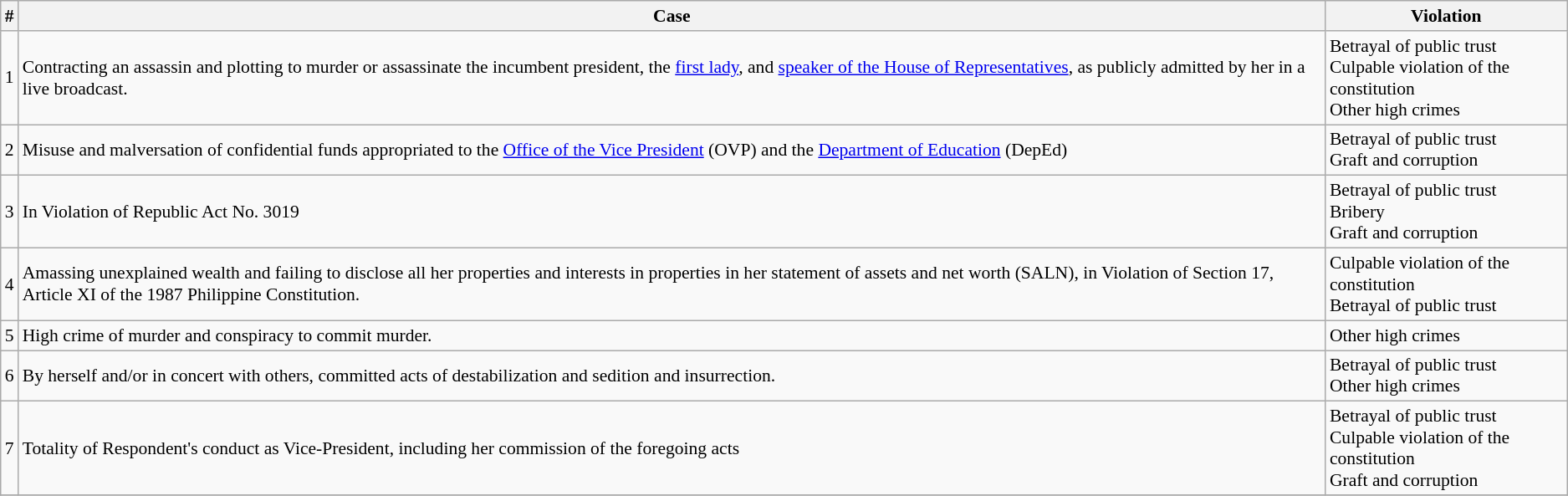<table class=wikitable style="font-size:90%">
<tr>
<th>#</th>
<th>Case</th>
<th>Violation</th>
</tr>
<tr>
<td>1</td>
<td>Contracting an assassin and plotting to murder or assassinate the incumbent president, the <a href='#'>first lady</a>, and <a href='#'>speaker of the House of Representatives</a>, as publicly admitted by her in a live broadcast.</td>
<td>Betrayal of public trust<br>Culpable violation of the constitution<br>Other high crimes</td>
</tr>
<tr>
<td>2</td>
<td>Misuse and malversation of confidential funds appropriated to the <a href='#'>Office of the Vice President</a> (OVP) and the <a href='#'>Department of Education</a> (DepEd)</td>
<td>Betrayal of public trust<br>Graft and corruption</td>
</tr>
<tr>
<td>3</td>
<td>In Violation of Republic Act No. 3019</td>
<td>Betrayal of public trust<br>Bribery<br>Graft and corruption</td>
</tr>
<tr>
<td>4</td>
<td>Amassing unexplained wealth and failing to disclose all her properties and interests in properties in her statement of assets and net worth (SALN), in Violation of Section 17, Article XI of the 1987 Philippine Constitution.</td>
<td>Culpable violation of the constitution<br>Betrayal of public trust</td>
</tr>
<tr>
<td>5</td>
<td>High crime of murder and conspiracy to commit murder.</td>
<td>Other high crimes</td>
</tr>
<tr>
<td>6</td>
<td>By herself and/or in concert with others, committed acts of destabilization and sedition and insurrection.</td>
<td>Betrayal of public trust<br>Other high crimes</td>
</tr>
<tr>
<td>7</td>
<td>Totality of Respondent's conduct as Vice-President, including her commission of the foregoing acts</td>
<td>Betrayal of public trust<br>Culpable violation of the constitution<br>Graft and corruption</td>
</tr>
<tr>
</tr>
</table>
